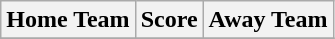<table class="wikitable" style="text-align: center">
<tr>
<th>Home Team</th>
<th>Score</th>
<th>Away Team</th>
</tr>
<tr>
</tr>
</table>
